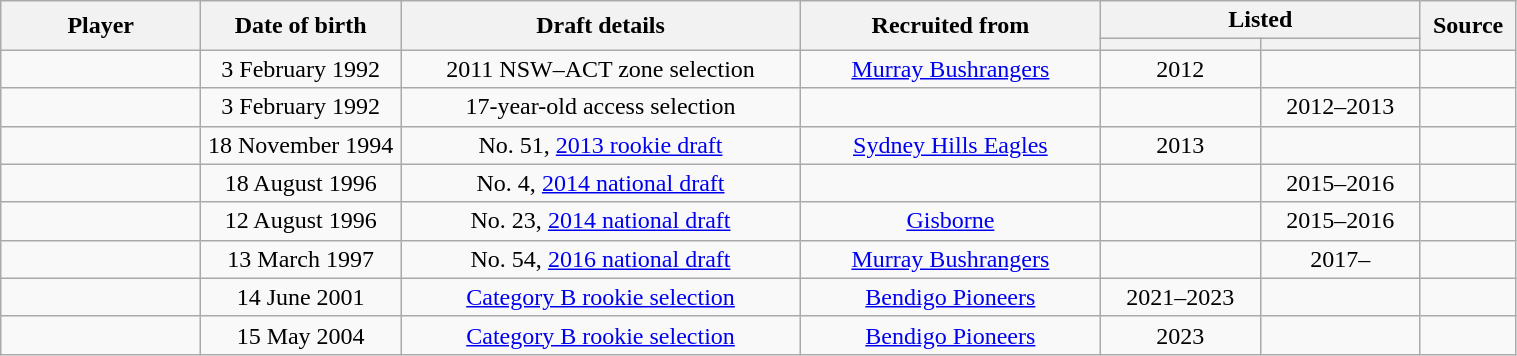<table class="wikitable sortable" style="text-align:center; width:80%;">
<tr>
<th rowspan="2" style="width:10%">Player</th>
<th rowspan="2" style="width:10%">Date of birth</th>
<th rowspan="2" style="width:20%">Draft details</th>
<th rowspan="2" style="width:15%">Recruited from</th>
<th colspan="2" style="width:10%">Listed</th>
<th rowspan="2" style="width:3%">Source</th>
</tr>
<tr>
<th width=8%></th>
<th width=8%></th>
</tr>
<tr>
<td align=left></td>
<td>3 February 1992</td>
<td>2011 NSW–ACT zone selection</td>
<td><a href='#'>Murray Bushrangers</a></td>
<td align=center>2012</td>
<td></td>
<td align=center></td>
</tr>
<tr>
<td align=left></td>
<td>3 February 1992</td>
<td>17-year-old access selection</td>
<td></td>
<td></td>
<td align=center>2012–2013</td>
<td align=center></td>
</tr>
<tr>
<td align=left></td>
<td>18 November 1994</td>
<td>No. 51, <a href='#'>2013 rookie draft</a></td>
<td><a href='#'>Sydney Hills Eagles</a></td>
<td align=center>2013</td>
<td></td>
<td align=center></td>
</tr>
<tr>
<td align=left></td>
<td>18 August 1996</td>
<td>No. 4, <a href='#'>2014 national draft</a></td>
<td></td>
<td></td>
<td align=center>2015–2016</td>
<td align=center></td>
</tr>
<tr>
<td align=left></td>
<td>12 August 1996</td>
<td>No. 23, <a href='#'>2014 national draft</a></td>
<td><a href='#'>Gisborne</a></td>
<td></td>
<td align=center>2015–2016</td>
<td align=center></td>
</tr>
<tr>
<td align=left></td>
<td>13 March 1997</td>
<td>No. 54, <a href='#'>2016 national draft</a></td>
<td><a href='#'>Murray Bushrangers</a></td>
<td></td>
<td>2017–</td>
<td></td>
</tr>
<tr>
<td align=left></td>
<td>14 June 2001</td>
<td><a href='#'>Category B rookie selection</a></td>
<td><a href='#'>Bendigo Pioneers</a></td>
<td>2021–2023</td>
<td></td>
</tr>
<tr>
<td align=left></td>
<td>15 May 2004</td>
<td><a href='#'>Category B rookie selection</a></td>
<td><a href='#'>Bendigo Pioneers</a></td>
<td>2023</td>
<td></td>
<td></td>
</tr>
</table>
